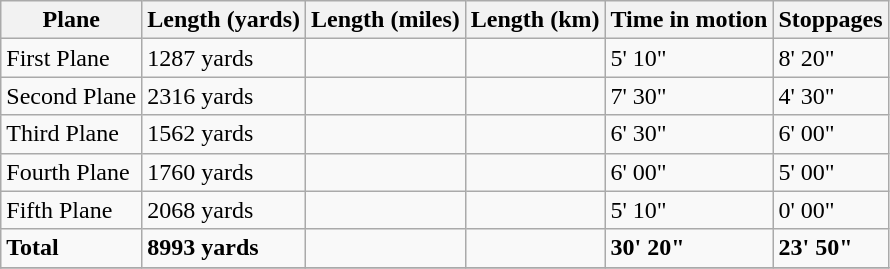<table class="wikitable sortable">
<tr>
<th>Plane</th>
<th>Length (yards)</th>
<th>Length (miles)</th>
<th>Length (km)</th>
<th>Time in motion</th>
<th>Stoppages</th>
</tr>
<tr>
<td>First Plane</td>
<td>1287 yards</td>
<td></td>
<td></td>
<td>5' 10"</td>
<td>8' 20"</td>
</tr>
<tr>
<td>Second Plane</td>
<td>2316 yards</td>
<td></td>
<td></td>
<td>7' 30"</td>
<td>4' 30"</td>
</tr>
<tr>
<td>Third Plane</td>
<td>1562 yards</td>
<td></td>
<td></td>
<td>6' 30"</td>
<td>6' 00"</td>
</tr>
<tr>
<td>Fourth Plane</td>
<td>1760 yards</td>
<td></td>
<td></td>
<td>6' 00"</td>
<td>5' 00"</td>
</tr>
<tr>
<td>Fifth Plane</td>
<td>2068 yards</td>
<td></td>
<td></td>
<td>5' 10"</td>
<td>0' 00"</td>
</tr>
<tr>
<td><strong> Total</strong></td>
<td><strong>8993 yards</strong></td>
<td><strong></strong></td>
<td><strong></strong></td>
<td><strong>30' 20"</strong></td>
<td><strong>23' 50"</strong></td>
</tr>
<tr>
</tr>
</table>
